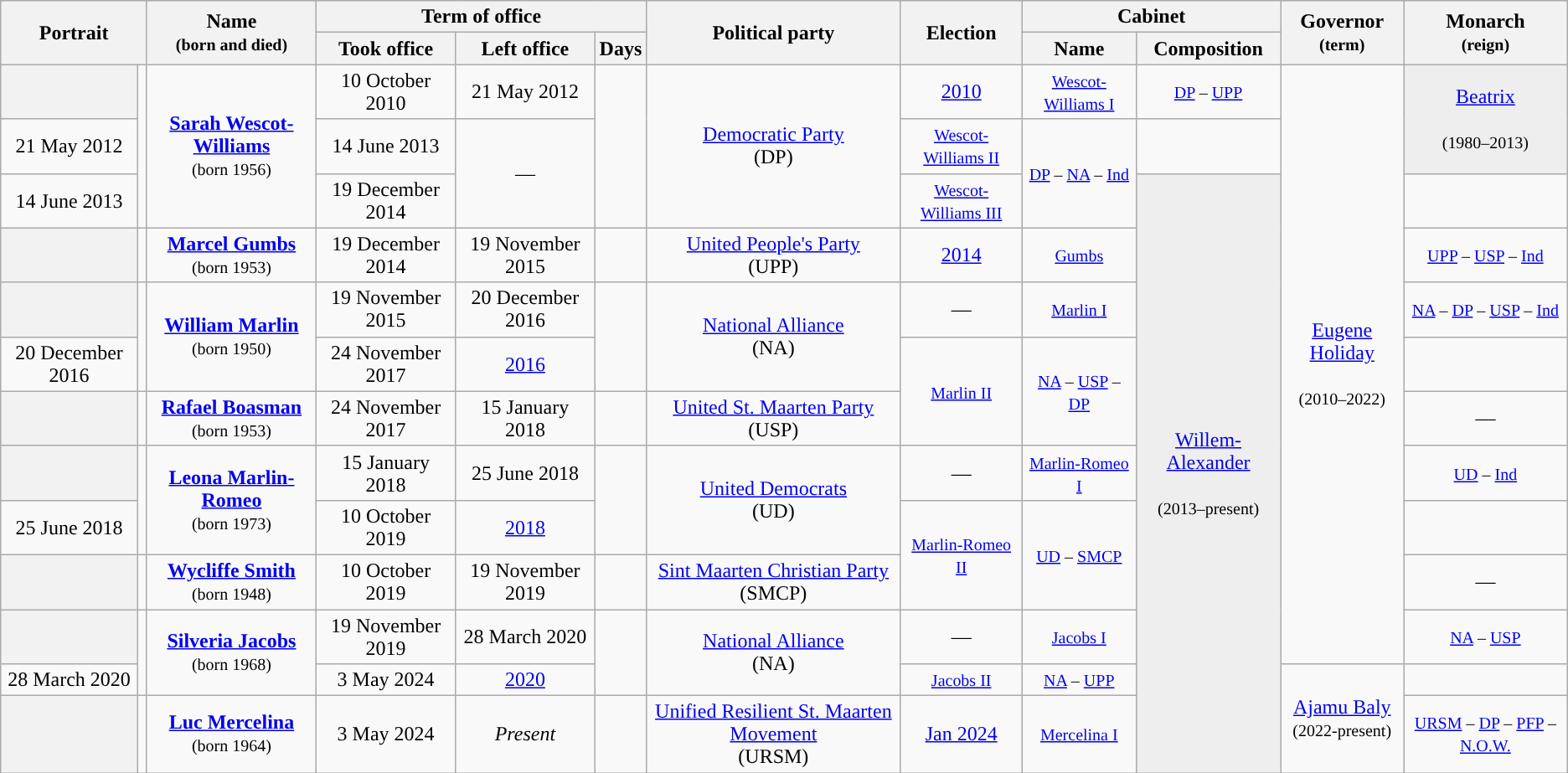<table class="wikitable" style="text-align:center">
<tr>
<th rowspan=2 colspan=2>Portrait</th>
<th rowspan=2>Name<br><small>(born and died)</small></th>
<th colspan=3>Term of office</th>
<th rowspan=2>Political party</th>
<th rowspan=2>Election</th>
<th colspan=2>Cabinet</th>
<th rowspan=2>Governor<br><small>(term)</small></th>
<th rowspan=2>Monarch<br><small>(reign)</small></th>
</tr>
<tr>
<th>Took office</th>
<th>Left office</th>
<th>Days</th>
<th>Name</th>
<th>Composition</th>
</tr>
<tr>
<th style="background:"></th>
<td rowspan=3></td>
<td rowspan=3><strong><a href='#'>Sarah Wescot-Williams</a></strong><br><small>(born 1956)</small></td>
<td>10 October 2010</td>
<td>21 May 2012</td>
<td rowspan=3></td>
<td rowspan=3><a href='#'>Democratic Party</a><br>(DP)</td>
<td><a href='#'>2010</a></td>
<td><small> <a href='#'>Wescot-Williams I</a></small></td>
<td><small> <a href='#'>DP</a> – <a href='#'>UPP</a></small></td>
<td rowspan="11"><a href='#'>Eugene Holiday</a><br><br><small>(2010–2022)</small></td>
<td style="background:#EEEEEE" rowspan=2><a href='#'>Beatrix</a><br><br><small>(1980–2013)</small></td>
</tr>
<tr>
<td>21 May 2012</td>
<td>14 June 2013</td>
<td rowspan=2>—</td>
<td><small> <a href='#'>Wescot-Williams II</a></small></td>
<td rowspan=2><small> <a href='#'>DP</a> – <a href='#'>NA</a> – <a href='#'>Ind</a></small></td>
</tr>
<tr>
<td>14 June 2013</td>
<td>19 December 2014</td>
<td><small> <a href='#'>Wescot-Williams III</a></small></td>
<td rowspan="11" style="background:#EEEEEE"><a href='#'>Willem-Alexander</a><br><br><small>(2013–present)</small></td>
</tr>
<tr>
<th style="background:"></th>
<td></td>
<td><strong><a href='#'>Marcel Gumbs</a></strong><br><small>(born 1953)</small></td>
<td>19 December 2014</td>
<td>19 November 2015</td>
<td></td>
<td><a href='#'>United People's Party</a><br>(UPP)</td>
<td><a href='#'>2014</a></td>
<td><small> <a href='#'>Gumbs</a></small></td>
<td><small> <a href='#'>UPP</a> – <a href='#'>USP</a> – <a href='#'>Ind</a></small></td>
</tr>
<tr>
<th style="background:"></th>
<td rowspan=2></td>
<td rowspan=2><strong><a href='#'>William Marlin</a></strong><br><small>(born 1950)</small></td>
<td>19 November 2015</td>
<td>20 December 2016</td>
<td rowspan=2></td>
<td rowspan=2><a href='#'>National Alliance</a><br>(NA)</td>
<td>—</td>
<td><small> <a href='#'>Marlin I</a></small></td>
<td><small> <a href='#'>NA</a> – <a href='#'>DP</a> – <a href='#'>USP</a> – <a href='#'>Ind</a></small></td>
</tr>
<tr>
<td>20 December 2016</td>
<td>24 November 2017</td>
<td><a href='#'>2016</a></td>
<td rowspan=2><small> <a href='#'>Marlin II</a></small></td>
<td rowspan=2><small> <a href='#'>NA</a> – <a href='#'>USP</a> – <a href='#'>DP</a></small></td>
</tr>
<tr>
<th style="background:"></th>
<td></td>
<td><strong><a href='#'>Rafael Boasman</a></strong><br><small>(born 1953)</small></td>
<td>24 November 2017</td>
<td>15 January 2018</td>
<td></td>
<td><a href='#'>United St. Maarten Party</a><br>(USP)</td>
<td>—</td>
</tr>
<tr>
<th style="background:"></th>
<td rowspan=2></td>
<td rowspan=2><strong><a href='#'>Leona Marlin-Romeo</a></strong><br><small>(born 1973)</small></td>
<td>15 January 2018</td>
<td>25 June 2018</td>
<td rowspan=2></td>
<td rowspan=2><a href='#'>United Democrats</a><br>(UD)</td>
<td>—</td>
<td><small> <a href='#'>Marlin-Romeo I</a></small></td>
<td><small> <a href='#'>UD</a> – <a href='#'>Ind</a></small></td>
</tr>
<tr>
<td>25 June 2018</td>
<td>10 October 2019</td>
<td><a href='#'>2018</a></td>
<td rowspan=2><small> <a href='#'>Marlin-Romeo II</a></small></td>
<td rowspan=2><small> <a href='#'>UD</a> – <a href='#'>SMCP</a></small></td>
</tr>
<tr>
<th style="background:"></th>
<td></td>
<td><strong><a href='#'>Wycliffe Smith</a></strong><br><small>(born 1948)</small></td>
<td>10 October 2019</td>
<td>19 November 2019</td>
<td></td>
<td><a href='#'>Sint Maarten Christian Party</a><br>(SMCP)</td>
<td>—</td>
</tr>
<tr>
<th style="background:"></th>
<td rowspan=2></td>
<td rowspan=2><strong><a href='#'>Silveria Jacobs</a></strong><br><small>(born 1968)</small></td>
<td>19 November 2019</td>
<td>28 March 2020</td>
<td rowspan=2></td>
<td rowspan=2><a href='#'>National Alliance</a><br>(NA)</td>
<td>—</td>
<td><small> <a href='#'>Jacobs I</a></small></td>
<td><small> <a href='#'>NA</a> – <a href='#'>USP</a> </small></td>
</tr>
<tr>
<td>28 March 2020</td>
<td>3 May 2024</td>
<td><a href='#'>2020</a></td>
<td><small> <a href='#'>Jacobs II</a></small></td>
<td><small> <a href='#'>NA</a> – <a href='#'>UPP</a> </small></td>
<td rowspan="2"><a href='#'>Ajamu Baly</a><br><small>(2022-present)</small></td>
</tr>
<tr>
<th style="background:"></th>
<td></td>
<td><strong><a href='#'>Luc Mercelina</a></strong><br><small>(born 1964)</small></td>
<td>3 May 2024</td>
<td><em>Present</em></td>
<td></td>
<td><a href='#'>Unified Resilient St. Maarten Movement</a><br>(URSM)</td>
<td><a href='#'>Jan 2024</a></td>
<td><small><a href='#'>Mercelina I</a></small></td>
<td><small><a href='#'>URSM</a> – <a href='#'>DP</a> – <a href='#'>PFP</a> – <a href='#'>N.O.W.</a></small></td>
</tr>
</table>
